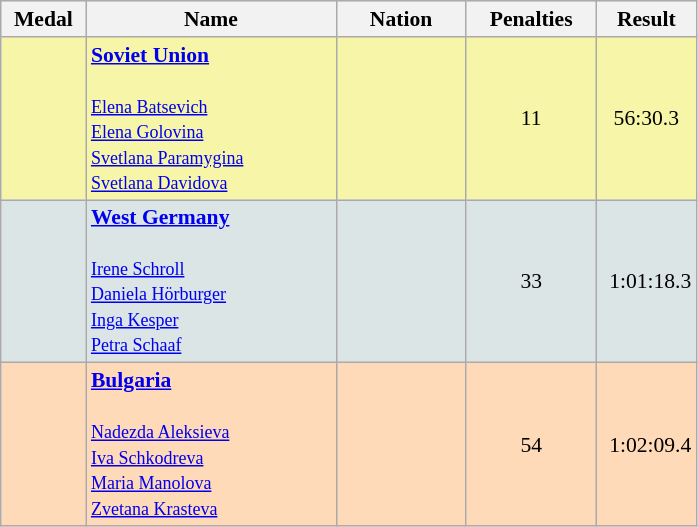<table class=wikitable style="border:1px solid #AAAAAA;font-size:90%">
<tr bgcolor="#E4E4E4">
<th style="border-bottom:1px solid #AAAAAA" width=50>Medal</th>
<th style="border-bottom:1px solid #AAAAAA" width=160>Name</th>
<th style="border-bottom:1px solid #AAAAAA" width=80>Nation</th>
<th style="border-bottom:1px solid #AAAAAA" width=80>Penalties</th>
<th style="border-bottom:1px solid #AAAAAA" width=60>Result</th>
</tr>
<tr bgcolor="#F7F6A8">
<td align="center"></td>
<td><strong><a href='#'>Soviet Union</a></strong><br><br><small><a href='#'>Elena Batsevich</a><br><a href='#'>Elena Golovina</a><br><a href='#'>Svetlana Paramygina</a><br><a href='#'>Svetlana Davidova</a></small></td>
<td></td>
<td align="center">11</td>
<td align="center">56:30.3</td>
</tr>
<tr bgcolor="#DCE5E5">
<td align="center"></td>
<td><strong><a href='#'>West Germany</a></strong><br><br><small><a href='#'>Irene Schroll</a><br><a href='#'>Daniela Hörburger</a><br><a href='#'>Inga Kesper</a><br><a href='#'>Petra Schaaf</a></small></td>
<td></td>
<td align="center">33</td>
<td align="right">1:01:18.3</td>
</tr>
<tr bgcolor="#FFDAB9">
<td align="center"></td>
<td><strong><a href='#'>Bulgaria</a></strong><br><br><small><a href='#'>Nadezda Aleksieva</a><br><a href='#'>Iva Schkodreva</a><br><a href='#'>Maria Manolova</a><br><a href='#'>Zvetana Krasteva</a></small></td>
<td></td>
<td align="center">54</td>
<td align="right">1:02:09.4</td>
</tr>
</table>
